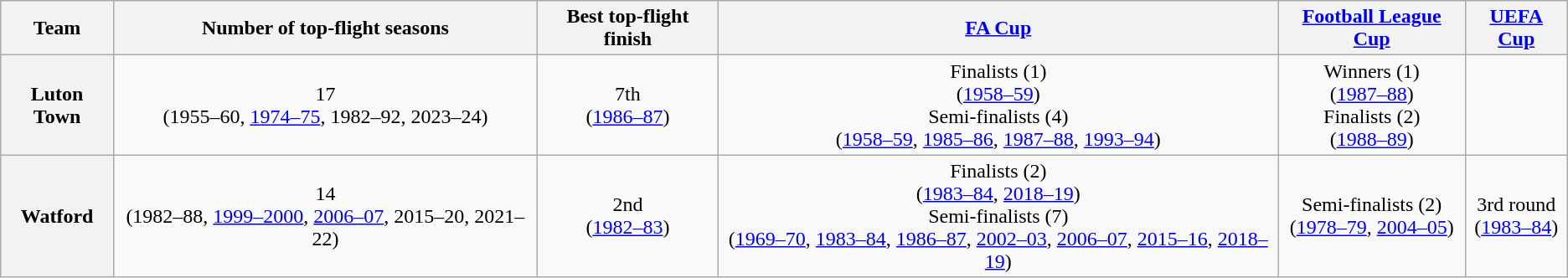<table class="wikitable plainrowheaders" style="text-align:center;">
<tr>
<th scope=col>Team</th>
<th scope=col>Number of top-flight seasons</th>
<th scope=col>Best top-flight finish</th>
<th scope=col><a href='#'>FA Cup</a></th>
<th scope=col><a href='#'>Football League Cup</a></th>
<th scope=col><a href='#'>UEFA Cup</a></th>
</tr>
<tr>
<th scope=row style="text-align:center;">Luton Town</th>
<td>17<br><div>(1955–60, <a href='#'>1974–75</a>, 1982–92, 2023–24)</div></td>
<td>7th<br><div>(<a href='#'>1986–87</a>)</div></td>
<td>Finalists (1)<br><div>(<a href='#'>1958–59</a>)</div>Semi-finalists (4)<br><div>(<a href='#'>1958–59</a>, <a href='#'>1985–86</a>, <a href='#'>1987–88</a>, <a href='#'>1993–94</a>)</div></td>
<td>Winners (1)<br><div>(<a href='#'>1987–88</a>)</div>Finalists (2)<br><div>(<a href='#'>1988–89</a>)</div></td>
<td></td>
</tr>
<tr>
<th scope=row style="text-align:center;">Watford</th>
<td>14<br><div>(1982–88, <a href='#'>1999–2000</a>, <a href='#'>2006–07</a>, 2015–20, 2021–22)</div></td>
<td>2nd<br><div>(<a href='#'>1982–83</a>)</div></td>
<td>Finalists (2)<br><div>(<a href='#'>1983–84</a>, <a href='#'>2018–19</a>)</div>Semi-finalists (7)<br><div>(<a href='#'>1969–70</a>, <a href='#'>1983–84</a>, <a href='#'>1986–87</a>, <a href='#'>2002–03</a>, <a href='#'>2006–07</a>, <a href='#'>2015–16</a>, <a href='#'>2018–19</a>)</div></td>
<td>Semi-finalists (2)<br><div>(<a href='#'>1978–79</a>, <a href='#'>2004–05</a>)</div></td>
<td>3rd round<br><div>(<a href='#'>1983–84</a>)</div></td>
</tr>
</table>
